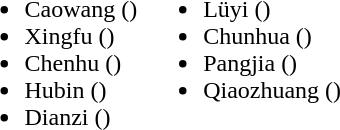<table>
<tr>
<td valign="top"><br><ul><li>Caowang ()</li><li>Xingfu ()</li><li>Chenhu ()</li><li>Hubin ()</li><li>Dianzi ()</li></ul></td>
<td valign="top"><br><ul><li>Lüyi ()</li><li>Chunhua ()</li><li>Pangjia ()</li><li>Qiaozhuang ()</li></ul></td>
</tr>
</table>
